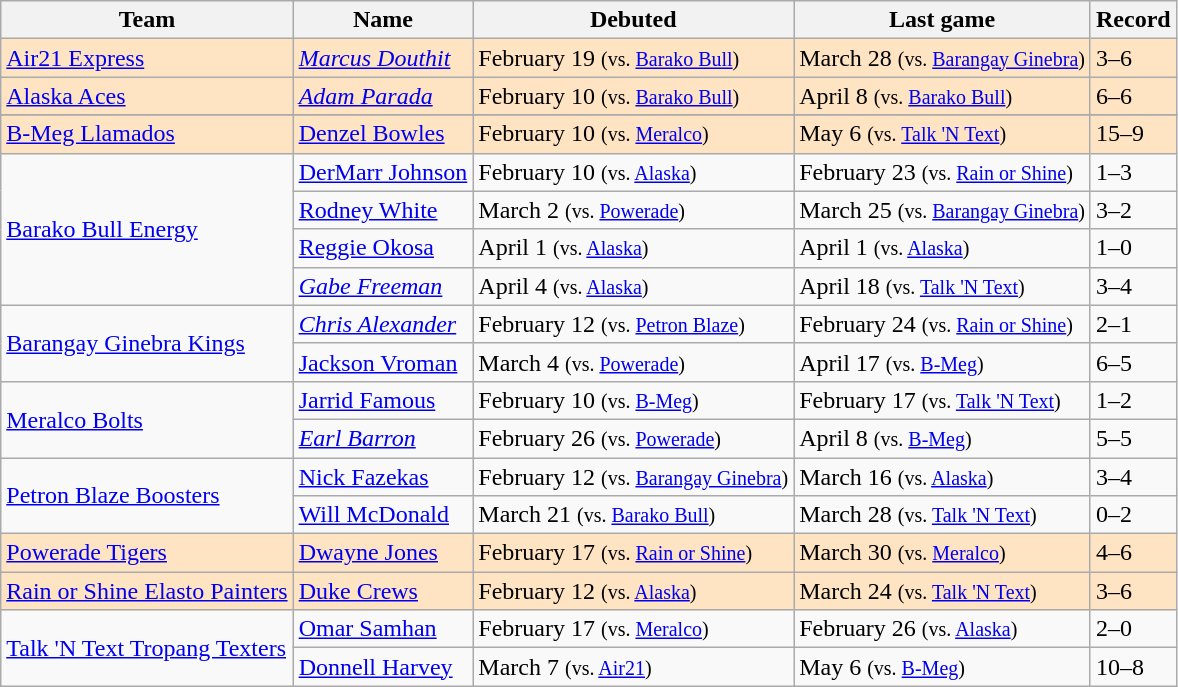<table class="wikitable">
<tr>
<th>Team</th>
<th>Name</th>
<th>Debuted</th>
<th>Last game</th>
<th>Record</th>
</tr>
<tr bgcolor=#FFE4C4>
<td><a href='#'>Air21 Express</a></td>
<td><em> <a href='#'>Marcus Douthit</a></em></td>
<td>February 19 <small>(vs. <a href='#'>Barako Bull</a>)</small></td>
<td>March 28 <small>(vs. <a href='#'>Barangay Ginebra</a>)</small></td>
<td>3–6</td>
</tr>
<tr bgcolor=#FFE4C4>
<td><a href='#'>Alaska Aces</a></td>
<td><em><a href='#'>Adam Parada</a></em></td>
<td>February 10 <small>(vs. <a href='#'>Barako Bull</a>)</small></td>
<td>April 8 <small>(vs. <a href='#'>Barako Bull</a>)</small></td>
<td>6–6</td>
</tr>
<tr>
</tr>
<tr bgcolor=#FFE4C4>
<td><a href='#'>B-Meg Llamados</a></td>
<td><a href='#'>Denzel Bowles</a></td>
<td>February 10 <small>(vs. <a href='#'>Meralco</a>)</small></td>
<td>May 6 <small>(vs. <a href='#'>Talk 'N Text</a>)</small></td>
<td>15–9</td>
</tr>
<tr>
<td rowspan=4><a href='#'>Barako Bull Energy</a></td>
<td><a href='#'>DerMarr Johnson</a></td>
<td>February 10 <small>(vs. <a href='#'>Alaska</a>)</small></td>
<td>February 23 <small>(vs. <a href='#'>Rain or Shine</a>)</small></td>
<td>1–3</td>
</tr>
<tr>
<td><a href='#'>Rodney White</a></td>
<td>March 2 <small>(vs. <a href='#'>Powerade</a>)</small></td>
<td>March 25 <small>(vs. <a href='#'>Barangay Ginebra</a>)</small></td>
<td>3–2</td>
</tr>
<tr>
<td><a href='#'>Reggie Okosa</a></td>
<td>April 1 <small>(vs. <a href='#'>Alaska</a>)</small></td>
<td>April 1 <small>(vs. <a href='#'>Alaska</a>)</small></td>
<td>1–0</td>
</tr>
<tr>
<td><em><a href='#'>Gabe Freeman</a></em></td>
<td>April 4 <small>(vs. <a href='#'>Alaska</a>)</small></td>
<td>April 18 <small>(vs. <a href='#'>Talk 'N Text</a>)</small></td>
<td>3–4</td>
</tr>
<tr>
<td rowspan=2><a href='#'>Barangay Ginebra Kings</a></td>
<td><em><a href='#'>Chris Alexander</a></em></td>
<td>February 12 <small>(vs. <a href='#'>Petron Blaze</a>)</small></td>
<td>February 24 <small>(vs. <a href='#'>Rain or Shine</a>)</small></td>
<td>2–1</td>
</tr>
<tr>
<td><a href='#'>Jackson Vroman</a></td>
<td>March 4 <small>(vs. <a href='#'>Powerade</a>)</small></td>
<td>April 17 <small>(vs. <a href='#'>B-Meg</a>)</small></td>
<td>6–5</td>
</tr>
<tr>
<td rowspan=2><a href='#'>Meralco Bolts</a></td>
<td><a href='#'>Jarrid Famous</a></td>
<td>February 10 <small>(vs. <a href='#'>B-Meg</a>)</small></td>
<td>February 17 <small>(vs. <a href='#'>Talk 'N Text</a>)</small></td>
<td>1–2</td>
</tr>
<tr>
<td><em><a href='#'>Earl Barron</a></em></td>
<td>February 26 <small>(vs. <a href='#'>Powerade</a>)</small></td>
<td>April 8 <small>(vs. <a href='#'>B-Meg</a>)</small></td>
<td>5–5</td>
</tr>
<tr>
<td rowspan=2><a href='#'>Petron Blaze Boosters</a></td>
<td><a href='#'>Nick Fazekas</a></td>
<td>February 12 <small>(vs. <a href='#'>Barangay Ginebra</a>)</small></td>
<td>March 16 <small>(vs. <a href='#'>Alaska</a>)</small></td>
<td>3–4</td>
</tr>
<tr>
<td><a href='#'>Will McDonald</a></td>
<td>March 21 <small>(vs. <a href='#'>Barako Bull</a>)</small></td>
<td>March 28 <small>(vs. <a href='#'>Talk 'N Text</a>)</small></td>
<td>0–2</td>
</tr>
<tr bgcolor=#FFE4C4>
<td><a href='#'>Powerade Tigers</a></td>
<td><a href='#'>Dwayne Jones</a></td>
<td>February 17 <small>(vs. <a href='#'>Rain or Shine</a>)</small></td>
<td>March 30 <small>(vs. <a href='#'>Meralco</a>)</small></td>
<td>4–6</td>
</tr>
<tr bgcolor=#FFE4C4>
<td><a href='#'>Rain or Shine Elasto Painters</a></td>
<td><a href='#'>Duke Crews</a></td>
<td>February 12 <small>(vs. <a href='#'>Alaska</a>)</small></td>
<td>March 24 <small>(vs. <a href='#'>Talk 'N Text</a>)</small></td>
<td>3–6</td>
</tr>
<tr>
<td rowspan=2><a href='#'>Talk 'N Text Tropang Texters</a></td>
<td><a href='#'>Omar Samhan</a></td>
<td>February 17 <small>(vs. <a href='#'>Meralco</a>)</small></td>
<td>February 26 <small>(vs. <a href='#'>Alaska</a>)</small></td>
<td>2–0</td>
</tr>
<tr>
<td><a href='#'>Donnell Harvey</a></td>
<td>March 7 <small>(vs. <a href='#'>Air21</a>)</small></td>
<td>May 6 <small>(vs. <a href='#'>B-Meg</a>)</small></td>
<td>10–8</td>
</tr>
</table>
